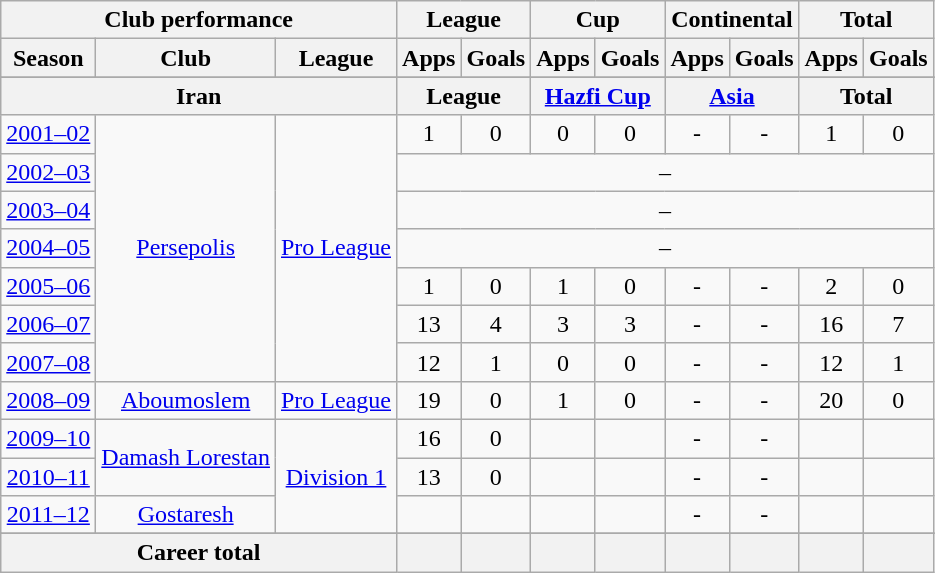<table class="wikitable" style="text-align:center">
<tr>
<th colspan=3>Club performance</th>
<th colspan=2>League</th>
<th colspan=2>Cup</th>
<th colspan=2>Continental</th>
<th colspan=2>Total</th>
</tr>
<tr>
<th>Season</th>
<th>Club</th>
<th>League</th>
<th>Apps</th>
<th>Goals</th>
<th>Apps</th>
<th>Goals</th>
<th>Apps</th>
<th>Goals</th>
<th>Apps</th>
<th>Goals</th>
</tr>
<tr>
</tr>
<tr>
<th colspan=3>Iran</th>
<th colspan=2>League</th>
<th colspan=2><a href='#'>Hazfi Cup</a></th>
<th colspan=2><a href='#'>Asia</a></th>
<th colspan=2>Total</th>
</tr>
<tr>
<td><a href='#'>2001–02</a></td>
<td rowspan="7"><a href='#'>Persepolis</a></td>
<td rowspan="7"><a href='#'>Pro League</a></td>
<td>1</td>
<td>0</td>
<td>0</td>
<td>0</td>
<td>-</td>
<td>-</td>
<td>1</td>
<td>0</td>
</tr>
<tr>
<td><a href='#'>2002–03</a></td>
<td colspan="8">–</td>
</tr>
<tr>
<td><a href='#'>2003–04</a></td>
<td colspan="8">–</td>
</tr>
<tr>
<td><a href='#'>2004–05</a></td>
<td colspan="8">–</td>
</tr>
<tr>
<td><a href='#'>2005–06</a></td>
<td>1</td>
<td>0</td>
<td>1</td>
<td>0</td>
<td>-</td>
<td>-</td>
<td>2</td>
<td>0</td>
</tr>
<tr>
<td><a href='#'>2006–07</a></td>
<td>13</td>
<td>4</td>
<td>3</td>
<td>3</td>
<td>-</td>
<td>-</td>
<td>16</td>
<td>7</td>
</tr>
<tr>
<td><a href='#'>2007–08</a></td>
<td>12</td>
<td>1</td>
<td>0</td>
<td>0</td>
<td>-</td>
<td>-</td>
<td>12</td>
<td>1</td>
</tr>
<tr>
<td><a href='#'>2008–09</a></td>
<td rowspan="1"><a href='#'>Aboumoslem</a></td>
<td><a href='#'>Pro League</a></td>
<td>19</td>
<td>0</td>
<td>1</td>
<td>0</td>
<td>-</td>
<td>-</td>
<td>20</td>
<td>0</td>
</tr>
<tr>
<td><a href='#'>2009–10</a></td>
<td rowspan="2"><a href='#'>Damash Lorestan</a></td>
<td rowspan="3"><a href='#'>Division 1</a></td>
<td>16</td>
<td>0</td>
<td></td>
<td></td>
<td>-</td>
<td>-</td>
<td></td>
<td></td>
</tr>
<tr>
<td><a href='#'>2010–11</a></td>
<td>13</td>
<td>0</td>
<td></td>
<td></td>
<td>-</td>
<td>-</td>
<td></td>
<td></td>
</tr>
<tr>
<td><a href='#'>2011–12</a></td>
<td rowspan="1"><a href='#'>Gostaresh</a></td>
<td></td>
<td></td>
<td></td>
<td></td>
<td>-</td>
<td>-</td>
<td></td>
<td></td>
</tr>
<tr>
</tr>
<tr>
<th colspan=3>Career total</th>
<th></th>
<th></th>
<th></th>
<th></th>
<th></th>
<th></th>
<th></th>
<th></th>
</tr>
</table>
